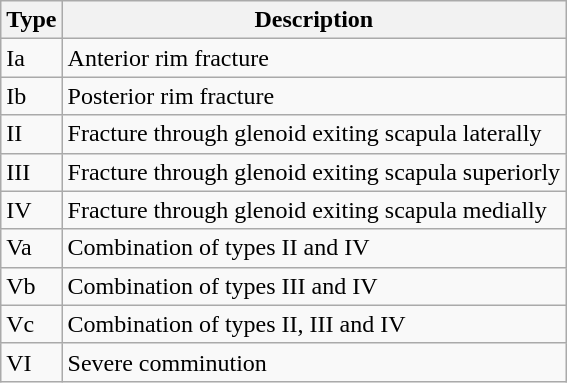<table class="wikitable">
<tr>
<th>Type</th>
<th>Description</th>
</tr>
<tr>
<td>Ia</td>
<td>Anterior rim fracture</td>
</tr>
<tr>
<td>Ib</td>
<td>Posterior rim fracture</td>
</tr>
<tr>
<td>II</td>
<td>Fracture through glenoid exiting scapula laterally</td>
</tr>
<tr>
<td>III</td>
<td>Fracture through glenoid exiting scapula superiorly</td>
</tr>
<tr>
<td>IV</td>
<td>Fracture through glenoid exiting scapula medially</td>
</tr>
<tr>
<td>Va</td>
<td>Combination of types II and IV</td>
</tr>
<tr>
<td>Vb</td>
<td>Combination of types III and IV</td>
</tr>
<tr>
<td>Vc</td>
<td>Combination of types II, III and IV</td>
</tr>
<tr>
<td>VI</td>
<td>Severe comminution</td>
</tr>
</table>
